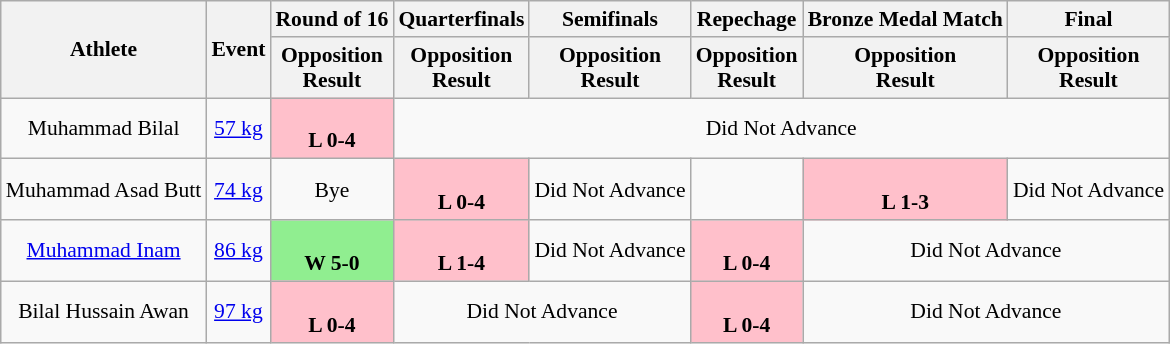<table class="wikitable" border="1" style="font-size:90%">
<tr>
<th rowspan=2>Athlete</th>
<th rowspan=2>Event</th>
<th>Round of 16</th>
<th>Quarterfinals</th>
<th>Semifinals</th>
<th>Repechage</th>
<th>Bronze Medal Match</th>
<th>Final</th>
</tr>
<tr>
<th>Opposition<br>Result</th>
<th>Opposition<br>Result</th>
<th>Opposition<br>Result</th>
<th>Opposition<br>Result</th>
<th>Opposition<br>Result</th>
<th>Opposition<br>Result</th>
</tr>
<tr align=center>
<td>Muhammad Bilal</td>
<td><a href='#'>57 kg</a></td>
<td style="text-align:center; background:pink;"><br><strong>L 0-4</strong></td>
<td colspan=5>Did Not Advance</td>
</tr>
<tr align=center>
<td>Muhammad Asad Butt</td>
<td><a href='#'>74 kg</a></td>
<td>Bye</td>
<td style="text-align:center; background:pink;"><br><strong>L 0-4</strong></td>
<td>Did Not Advance</td>
<td></td>
<td style="text-align:center; background:pink;"><br><strong>L 1-3</strong></td>
<td>Did Not Advance</td>
</tr>
<tr align=center>
<td><a href='#'>Muhammad Inam</a></td>
<td><a href='#'>86 kg</a></td>
<td style="text-align:center; background:lightgreen;"><br><strong>W 5-0</strong></td>
<td style="text-align:center; background:pink;"><br><strong>L 1-4</strong></td>
<td>Did Not Advance</td>
<td style="text-align:center; background:pink;"><br><strong>L 0-4</strong></td>
<td colspan=2>Did Not Advance</td>
</tr>
<tr align=center>
<td>Bilal Hussain Awan</td>
<td><a href='#'>97 kg</a></td>
<td style="text-align:center; background:pink;"><br><strong>L 0-4</strong></td>
<td colspan=2>Did Not Advance</td>
<td style="text-align:center; background:pink;"><br><strong>L 0-4</strong></td>
<td colspan=2>Did Not Advance</td>
</tr>
</table>
